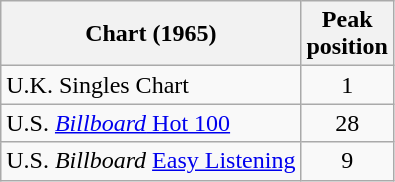<table class="wikitable sortable">
<tr>
<th>Chart (1965)</th>
<th>Peak<br>position</th>
</tr>
<tr>
<td align="left">U.K. Singles Chart</td>
<td align="center">1</td>
</tr>
<tr>
<td>U.S. <a href='#'><em>Billboard</em> Hot 100</a></td>
<td align="center">28</td>
</tr>
<tr>
<td>U.S. <em>Billboard</em> <a href='#'>Easy Listening</a></td>
<td align="center">9</td>
</tr>
</table>
